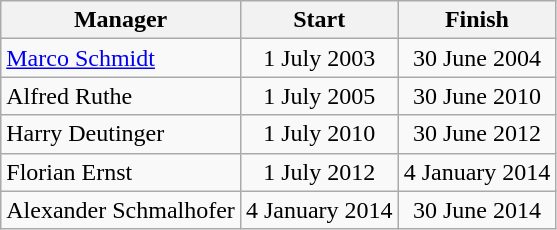<table class="wikitable">
<tr>
<th>Manager</th>
<th>Start</th>
<th>Finish</th>
</tr>
<tr align="center">
<td align="left"><a href='#'>Marco Schmidt</a></td>
<td>1 July 2003</td>
<td>30 June 2004</td>
</tr>
<tr align="center">
<td align="left">Alfred Ruthe</td>
<td>1 July 2005</td>
<td>30 June 2010</td>
</tr>
<tr align="center">
<td align="left">Harry Deutinger</td>
<td>1 July 2010</td>
<td>30 June 2012</td>
</tr>
<tr align="center">
<td align="left">Florian Ernst</td>
<td>1 July 2012</td>
<td>4 January 2014</td>
</tr>
<tr align="center">
<td align="left">Alexander Schmalhofer</td>
<td>4 January 2014</td>
<td>30 June 2014</td>
</tr>
</table>
